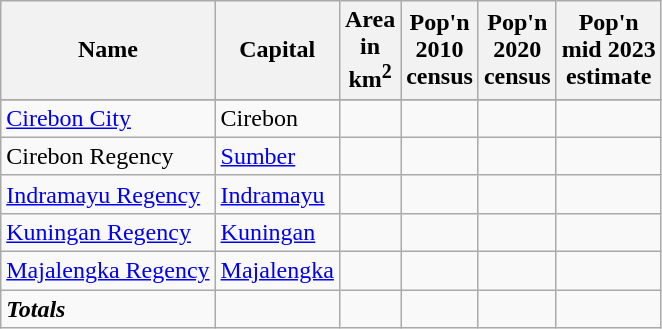<table class="wikitable sortable" style="margin-bottom: 0;">
<tr>
<th>Name</th>
<th>Capital</th>
<th>Area <br> in <br>km<sup>2</sup></th>
<th>Pop'n <br> 2010 <br> census</th>
<th>Pop'n <br> 2020 <br> census </th>
<th>Pop'n <br> mid 2023<br>estimate</th>
</tr>
<tr>
</tr>
<tr>
<td><a href='#'>Cirebon City</a></td>
<td>Cirebon</td>
<td align="right"></td>
<td align="right"></td>
<td align="right"></td>
<td align="right"></td>
</tr>
<tr>
<td>Cirebon Regency</td>
<td><a href='#'>Sumber</a></td>
<td align="right"></td>
<td align="right"></td>
<td align="right"></td>
<td align="right"></td>
</tr>
<tr>
<td><a href='#'>Indramayu Regency</a></td>
<td><a href='#'>Indramayu</a></td>
<td align="right"></td>
<td align="right"></td>
<td align="right"></td>
<td align="right"></td>
</tr>
<tr>
<td><a href='#'>Kuningan Regency</a></td>
<td><a href='#'>Kuningan</a></td>
<td align="right"></td>
<td align="right"></td>
<td align="right"></td>
<td align="right"></td>
</tr>
<tr>
<td><a href='#'>Majalengka Regency</a></td>
<td><a href='#'>Majalengka</a></td>
<td align="right"></td>
<td align="right"></td>
<td align="right"></td>
<td align="right"></td>
</tr>
<tr>
<td><strong><em>Totals</em></strong></td>
<td></td>
<td align="right"></td>
<td align="right"></td>
<td align="right"></td>
<td align="right"></td>
</tr>
</table>
